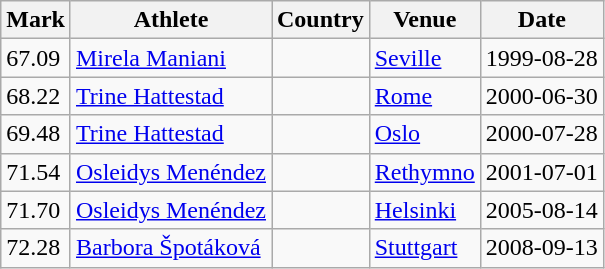<table class="wikitable" border="1">
<tr>
<th>Mark</th>
<th>Athlete</th>
<th>Country</th>
<th>Venue</th>
<th>Date</th>
</tr>
<tr>
<td>67.09</td>
<td><a href='#'>Mirela Maniani</a></td>
<td></td>
<td><a href='#'>Seville</a></td>
<td>1999-08-28</td>
</tr>
<tr>
<td>68.22</td>
<td><a href='#'>Trine Hattestad</a></td>
<td></td>
<td><a href='#'>Rome</a></td>
<td>2000-06-30</td>
</tr>
<tr>
<td>69.48</td>
<td><a href='#'>Trine Hattestad</a></td>
<td></td>
<td><a href='#'>Oslo</a></td>
<td>2000-07-28</td>
</tr>
<tr>
<td>71.54</td>
<td><a href='#'>Osleidys Menéndez</a></td>
<td></td>
<td><a href='#'>Rethymno</a></td>
<td>2001-07-01</td>
</tr>
<tr>
<td>71.70</td>
<td><a href='#'>Osleidys Menéndez</a></td>
<td></td>
<td><a href='#'>Helsinki</a></td>
<td>2005-08-14</td>
</tr>
<tr>
<td>72.28</td>
<td><a href='#'>Barbora Špotáková</a></td>
<td></td>
<td><a href='#'>Stuttgart</a></td>
<td>2008-09-13</td>
</tr>
</table>
